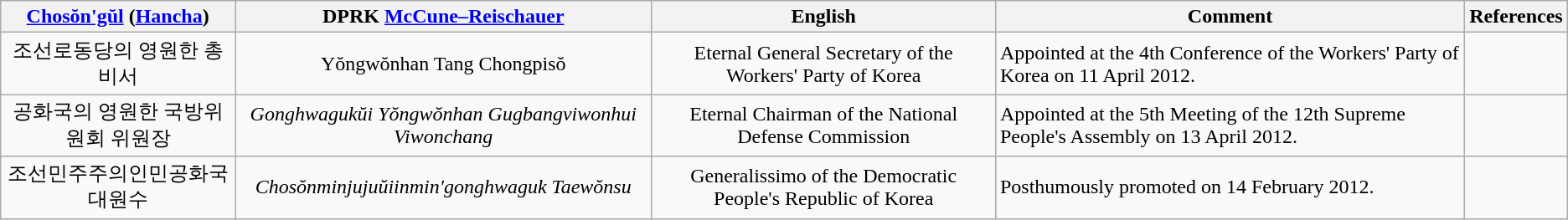<table class="wikitable sortable">
<tr>
<th><a href='#'>Chosŏn'gŭl</a> (<a href='#'>Hancha</a>)</th>
<th>DPRK <a href='#'>McCune–Reischauer</a></th>
<th>English</th>
<th>Comment</th>
<th class="unsortable">References</th>
</tr>
<tr>
<td align="center">조선로동당의 영원한 총비서</td>
<td align="center">Yŏngwŏnhan Tang Chongpisŏ</td>
<td align="center">Eternal General Secretary of the Workers' Party of Korea</td>
<td>Appointed at the 4th Conference of the Workers' Party of Korea on 11 April 2012.</td>
<td></td>
</tr>
<tr>
<td align="center">공화국의 영원한 국방위원회 위원장</td>
<td align="center"><em>Gonghwagukŭi Yŏngwŏnhan Gugbangviwonhui Viwonchang</em></td>
<td align="center">Eternal Chairman of the National Defense Commission</td>
<td>Appointed at the 5th Meeting of the 12th Supreme People's Assembly on 13 April 2012.</td>
<td></td>
</tr>
<tr>
<td align="center">조선민주주의인민공화국 대원수</td>
<td align="center"><em>Chosŏnminjujuŭiinmin'gonghwaguk Taewŏnsu</em></td>
<td align="center">Generalissimo of the Democratic People's Republic of Korea</td>
<td>Posthumously promoted on 14 February 2012.</td>
<td></td>
</tr>
</table>
